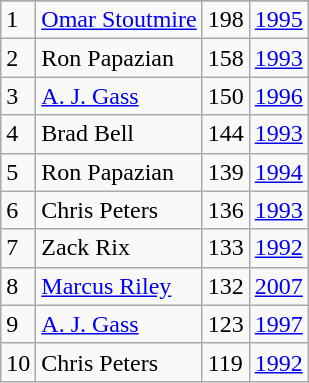<table class="wikitable">
<tr>
</tr>
<tr>
<td>1</td>
<td><a href='#'>Omar Stoutmire</a></td>
<td>198</td>
<td><a href='#'>1995</a></td>
</tr>
<tr>
<td>2</td>
<td>Ron Papazian</td>
<td>158</td>
<td><a href='#'>1993</a></td>
</tr>
<tr>
<td>3</td>
<td><a href='#'>A. J. Gass</a></td>
<td>150</td>
<td><a href='#'>1996</a></td>
</tr>
<tr>
<td>4</td>
<td>Brad Bell</td>
<td>144</td>
<td><a href='#'>1993</a></td>
</tr>
<tr>
<td>5</td>
<td>Ron Papazian</td>
<td>139</td>
<td><a href='#'>1994</a></td>
</tr>
<tr>
<td>6</td>
<td>Chris Peters</td>
<td>136</td>
<td><a href='#'>1993</a></td>
</tr>
<tr>
<td>7</td>
<td>Zack Rix</td>
<td>133</td>
<td><a href='#'>1992</a></td>
</tr>
<tr>
<td>8</td>
<td><a href='#'>Marcus Riley</a></td>
<td>132</td>
<td><a href='#'>2007</a></td>
</tr>
<tr>
<td>9</td>
<td><a href='#'>A. J. Gass</a></td>
<td>123</td>
<td><a href='#'>1997</a></td>
</tr>
<tr>
<td>10</td>
<td>Chris Peters</td>
<td>119</td>
<td><a href='#'>1992</a></td>
</tr>
</table>
